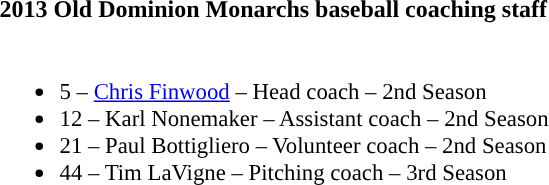<table class="toccolours" style="text-align: left;">
<tr>
<th colspan="9">2013 Old Dominion Monarchs baseball coaching staff</th>
</tr>
<tr>
<td style="font-size: 95%;" valign="top"><br><ul><li>5 – <a href='#'>Chris Finwood</a> – Head coach – 2nd Season</li><li>12 – Karl Nonemaker – Assistant coach – 2nd Season</li><li>21 – Paul Bottigliero – Volunteer coach – 2nd Season</li><li>44 – Tim LaVigne – Pitching coach – 3rd Season</li></ul></td>
</tr>
</table>
